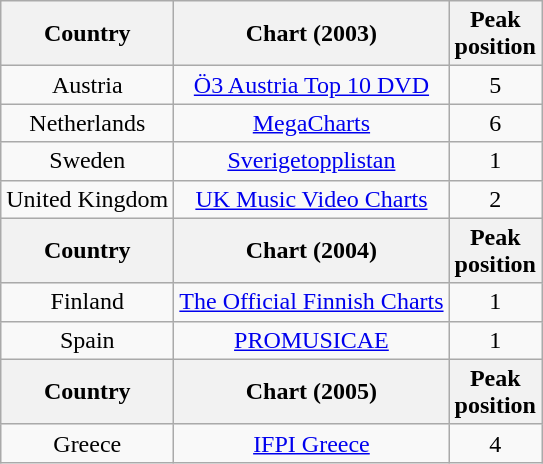<table class="wikitable plainrowheaders sortable" style="text-align:center;" border="1">
<tr>
<th>Country</th>
<th>Chart (2003)</th>
<th>Peak<br>position</th>
</tr>
<tr>
<td>Austria</td>
<td style="text-align:center;"><a href='#'>Ö3 Austria Top 10 DVD</a></td>
<td style="text-align:center;">5</td>
</tr>
<tr>
<td>Netherlands</td>
<td style="text-align:center;"><a href='#'>MegaCharts</a></td>
<td style="text-align:center;">6</td>
</tr>
<tr>
<td>Sweden</td>
<td style="text-align:center;"><a href='#'>Sverigetopplistan</a></td>
<td style="text-align:center;">1</td>
</tr>
<tr>
<td>United Kingdom</td>
<td style="text-align:center;"><a href='#'>UK Music Video Charts</a></td>
<td style="text-align:center;">2</td>
</tr>
<tr>
<th>Country</th>
<th>Chart (2004)</th>
<th>Peak<br>position</th>
</tr>
<tr>
<td>Finland</td>
<td style="text-align:center;"><a href='#'>The Official Finnish Charts</a></td>
<td style="text-align:center;">1</td>
</tr>
<tr>
<td>Spain</td>
<td style="text-align:center;"><a href='#'>PROMUSICAE</a></td>
<td style="text-align:center;">1</td>
</tr>
<tr>
<th>Country</th>
<th>Chart (2005)</th>
<th>Peak<br>position</th>
</tr>
<tr>
<td>Greece</td>
<td style="text-align:center;"><a href='#'>IFPI Greece</a></td>
<td style="text-align:center;">4</td>
</tr>
</table>
